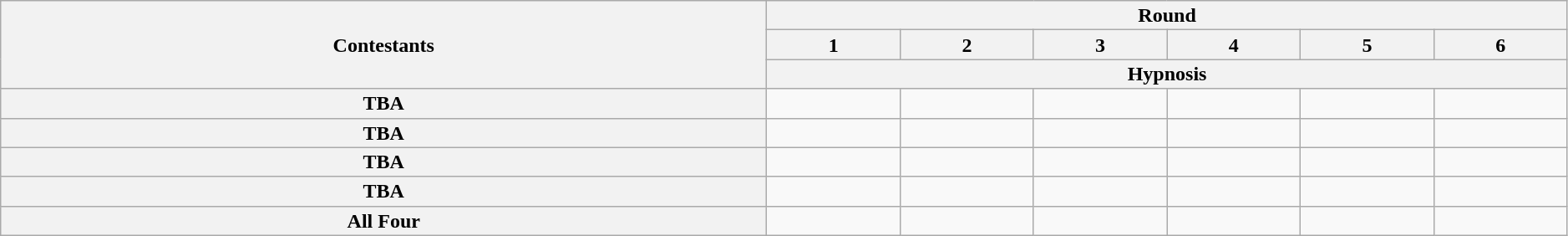<table class="wikitable plainrowheaders" style="text-align:center; line-height:16px; width:99%;">
<tr>
<th rowspan="3">Contestants</th>
<th colspan="6">Round</th>
</tr>
<tr>
<th>1</th>
<th>2</th>
<th>3</th>
<th>4</th>
<th>5</th>
<th>6</th>
</tr>
<tr>
<th colspan="6">Hypnosis</th>
</tr>
<tr>
<th>TBA</th>
<td></td>
<td></td>
<td></td>
<td></td>
<td></td>
<td></td>
</tr>
<tr>
<th>TBA</th>
<td></td>
<td></td>
<td></td>
<td></td>
<td></td>
<td></td>
</tr>
<tr>
<th>TBA</th>
<td></td>
<td></td>
<td></td>
<td></td>
<td></td>
<td></td>
</tr>
<tr>
<th>TBA</th>
<td></td>
<td></td>
<td></td>
<td></td>
<td></td>
<td></td>
</tr>
<tr>
<th>All Four</th>
<td></td>
<td></td>
<td></td>
<td></td>
<td></td>
<td></td>
</tr>
</table>
